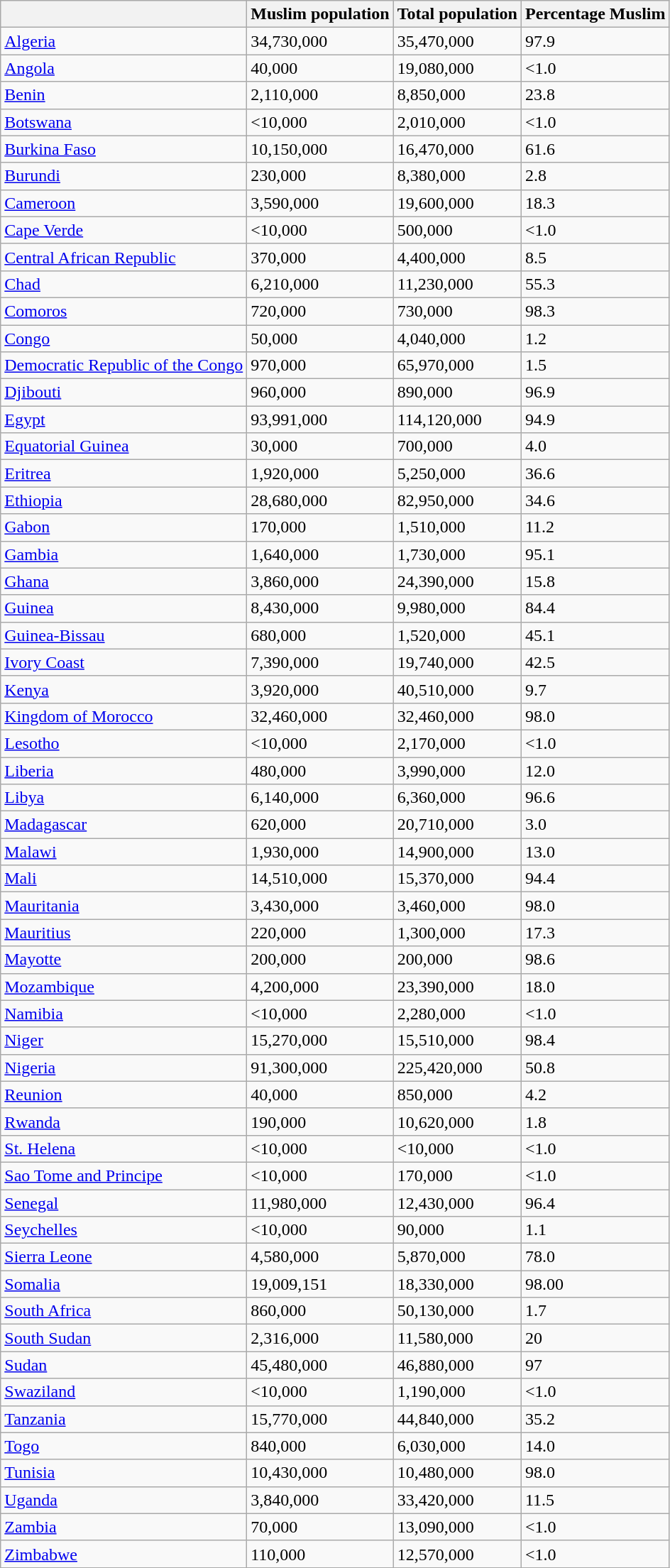<table class="wikitable sortable">
<tr>
<th></th>
<th data-sort-type=number>Muslim population</th>
<th data-sort-type=number>Total population</th>
<th class="sortable">Percentage Muslim</th>
</tr>
<tr>
<td> <a href='#'>Algeria</a></td>
<td>34,730,000</td>
<td>35,470,000</td>
<td>97.9</td>
</tr>
<tr>
<td> <a href='#'>Angola</a></td>
<td>40,000</td>
<td>19,080,000</td>
<td><1.0</td>
</tr>
<tr>
<td> <a href='#'>Benin</a></td>
<td>2,110,000</td>
<td>8,850,000</td>
<td>23.8</td>
</tr>
<tr>
<td> <a href='#'>Botswana</a></td>
<td><10,000</td>
<td>2,010,000</td>
<td><1.0</td>
</tr>
<tr>
<td> <a href='#'>Burkina Faso</a></td>
<td>10,150,000</td>
<td>16,470,000</td>
<td>61.6</td>
</tr>
<tr>
<td> <a href='#'>Burundi</a></td>
<td>230,000</td>
<td>8,380,000</td>
<td>2.8</td>
</tr>
<tr>
<td><a href='#'>Cameroon</a></td>
<td>3,590,000</td>
<td>19,600,000</td>
<td>18.3</td>
</tr>
<tr>
<td> <a href='#'>Cape Verde</a></td>
<td><10,000</td>
<td>500,000</td>
<td><1.0</td>
</tr>
<tr>
<td> <a href='#'>Central African Republic</a></td>
<td>370,000</td>
<td>4,400,000</td>
<td>8.5</td>
</tr>
<tr>
<td> <a href='#'>Chad</a></td>
<td>6,210,000</td>
<td>11,230,000</td>
<td>55.3</td>
</tr>
<tr>
<td> <a href='#'>Comoros</a></td>
<td>720,000</td>
<td>730,000</td>
<td>98.3</td>
</tr>
<tr>
<td> <a href='#'>Congo</a></td>
<td>50,000</td>
<td>4,040,000</td>
<td>1.2</td>
</tr>
<tr>
<td> <a href='#'>Democratic Republic of the Congo</a></td>
<td>970,000</td>
<td>65,970,000</td>
<td>1.5</td>
</tr>
<tr>
<td> <a href='#'>Djibouti</a></td>
<td>960,000</td>
<td>890,000</td>
<td>96.9</td>
</tr>
<tr>
<td> <a href='#'>Egypt</a></td>
<td>93,991,000</td>
<td>114,120,000</td>
<td>94.9</td>
</tr>
<tr>
<td> <a href='#'>Equatorial Guinea</a></td>
<td>30,000</td>
<td>700,000</td>
<td>4.0</td>
</tr>
<tr>
<td> <a href='#'>Eritrea</a></td>
<td>1,920,000</td>
<td>5,250,000</td>
<td>36.6</td>
</tr>
<tr>
<td> <a href='#'>Ethiopia</a></td>
<td>28,680,000</td>
<td>82,950,000</td>
<td>34.6</td>
</tr>
<tr>
<td> <a href='#'>Gabon</a></td>
<td>170,000</td>
<td>1,510,000</td>
<td>11.2</td>
</tr>
<tr>
<td> <a href='#'>Gambia</a></td>
<td>1,640,000</td>
<td>1,730,000</td>
<td>95.1</td>
</tr>
<tr>
<td> <a href='#'>Ghana</a></td>
<td>3,860,000</td>
<td>24,390,000</td>
<td>15.8</td>
</tr>
<tr>
<td> <a href='#'>Guinea</a></td>
<td>8,430,000</td>
<td>9,980,000</td>
<td>84.4</td>
</tr>
<tr>
<td> <a href='#'>Guinea-Bissau</a></td>
<td>680,000</td>
<td>1,520,000</td>
<td>45.1</td>
</tr>
<tr>
<td> <a href='#'>Ivory Coast</a></td>
<td>7,390,000</td>
<td>19,740,000</td>
<td>42.5</td>
</tr>
<tr>
<td> <a href='#'>Kenya</a></td>
<td>3,920,000</td>
<td>40,510,000</td>
<td>9.7</td>
</tr>
<tr>
<td> <a href='#'>Kingdom of Morocco</a></td>
<td>32,460,000</td>
<td>32,460,000</td>
<td>98.0</td>
</tr>
<tr>
<td> <a href='#'>Lesotho</a></td>
<td><10,000</td>
<td>2,170,000</td>
<td><1.0</td>
</tr>
<tr>
<td> <a href='#'>Liberia</a></td>
<td>480,000</td>
<td>3,990,000</td>
<td>12.0</td>
</tr>
<tr>
<td> <a href='#'>Libya</a></td>
<td>6,140,000</td>
<td>6,360,000</td>
<td>96.6</td>
</tr>
<tr>
<td><a href='#'>Madagascar</a></td>
<td>620,000</td>
<td>20,710,000</td>
<td>3.0</td>
</tr>
<tr>
<td> <a href='#'>Malawi</a></td>
<td>1,930,000</td>
<td>14,900,000</td>
<td>13.0</td>
</tr>
<tr>
<td> <a href='#'>Mali</a></td>
<td>14,510,000</td>
<td>15,370,000</td>
<td>94.4</td>
</tr>
<tr>
<td> <a href='#'>Mauritania</a></td>
<td>3,430,000</td>
<td>3,460,000</td>
<td>98.0</td>
</tr>
<tr>
<td> <a href='#'>Mauritius</a></td>
<td>220,000</td>
<td>1,300,000</td>
<td>17.3</td>
</tr>
<tr>
<td> <a href='#'>Mayotte</a></td>
<td>200,000</td>
<td>200,000</td>
<td>98.6</td>
</tr>
<tr>
<td><a href='#'>Mozambique</a></td>
<td>4,200,000</td>
<td>23,390,000</td>
<td>18.0</td>
</tr>
<tr>
<td> <a href='#'>Namibia</a></td>
<td><10,000</td>
<td>2,280,000</td>
<td><1.0</td>
</tr>
<tr>
<td> <a href='#'>Niger</a></td>
<td>15,270,000</td>
<td>15,510,000</td>
<td>98.4</td>
</tr>
<tr>
<td> <a href='#'>Nigeria</a></td>
<td>91,300,000</td>
<td>225,420,000</td>
<td>50.8</td>
</tr>
<tr>
<td> <a href='#'>Reunion</a></td>
<td>40,000</td>
<td>850,000</td>
<td>4.2</td>
</tr>
<tr>
<td> <a href='#'>Rwanda</a></td>
<td>190,000</td>
<td>10,620,000</td>
<td>1.8</td>
</tr>
<tr>
<td> <a href='#'>St. Helena</a></td>
<td><10,000</td>
<td><10,000</td>
<td><1.0</td>
</tr>
<tr>
<td> <a href='#'>Sao Tome and Principe</a></td>
<td><10,000</td>
<td>170,000</td>
<td><1.0</td>
</tr>
<tr>
<td> <a href='#'>Senegal</a></td>
<td>11,980,000</td>
<td>12,430,000</td>
<td>96.4</td>
</tr>
<tr>
<td> <a href='#'>Seychelles</a></td>
<td><10,000</td>
<td>90,000</td>
<td>1.1</td>
</tr>
<tr>
<td> <a href='#'>Sierra Leone</a></td>
<td>4,580,000</td>
<td>5,870,000</td>
<td>78.0</td>
</tr>
<tr>
<td> <a href='#'>Somalia</a></td>
<td>19,009,151</td>
<td>18,330,000</td>
<td>98.00</td>
</tr>
<tr>
<td> <a href='#'>South Africa</a></td>
<td>860,000</td>
<td>50,130,000</td>
<td>1.7</td>
</tr>
<tr>
<td> <a href='#'>South Sudan</a></td>
<td>2,316,000</td>
<td>11,580,000</td>
<td>20</td>
</tr>
<tr>
<td> <a href='#'>Sudan</a></td>
<td>45,480,000</td>
<td>46,880,000</td>
<td>97</td>
</tr>
<tr>
<td> <a href='#'>Swaziland</a></td>
<td><10,000</td>
<td>1,190,000</td>
<td><1.0</td>
</tr>
<tr>
<td> <a href='#'>Tanzania</a></td>
<td>15,770,000</td>
<td>44,840,000</td>
<td>35.2</td>
</tr>
<tr>
<td> <a href='#'>Togo</a></td>
<td>840,000</td>
<td>6,030,000</td>
<td>14.0</td>
</tr>
<tr>
<td> <a href='#'>Tunisia</a></td>
<td>10,430,000</td>
<td>10,480,000</td>
<td>98.0</td>
</tr>
<tr>
<td> <a href='#'>Uganda</a></td>
<td>3,840,000</td>
<td>33,420,000</td>
<td>11.5</td>
</tr>
<tr>
<td> <a href='#'>Zambia</a></td>
<td>70,000</td>
<td>13,090,000</td>
<td><1.0</td>
</tr>
<tr>
<td> <a href='#'>Zimbabwe</a></td>
<td>110,000</td>
<td>12,570,000</td>
<td><1.0</td>
</tr>
</table>
